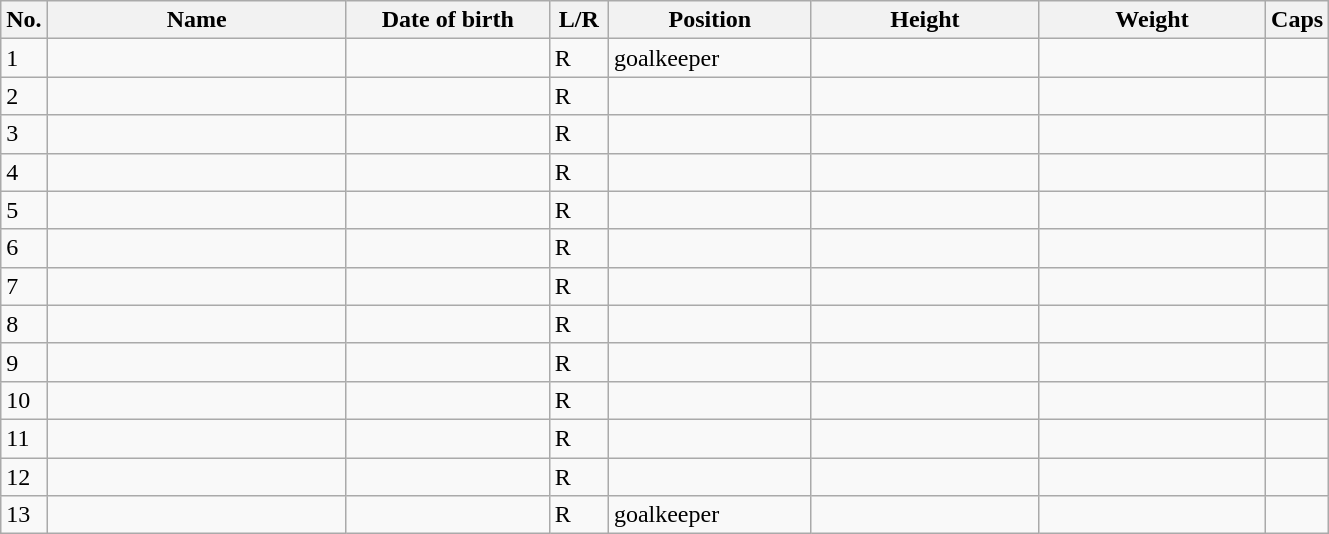<table class=wikitable sortable style=font-size:100%; text-align:center;>
<tr>
<th>No.</th>
<th style=width:12em>Name</th>
<th style=width:8em>Date of birth</th>
<th style=width:2em>L/R</th>
<th style=width:8em>Position</th>
<th style=width:9em>Height</th>
<th style=width:9em>Weight</th>
<th>Caps</th>
</tr>
<tr>
<td>1</td>
<td align=left></td>
<td></td>
<td>R</td>
<td>goalkeeper</td>
<td></td>
<td></td>
<td></td>
</tr>
<tr>
<td>2</td>
<td align=left></td>
<td></td>
<td>R</td>
<td></td>
<td></td>
<td></td>
<td></td>
</tr>
<tr>
<td>3</td>
<td align=left></td>
<td></td>
<td>R</td>
<td></td>
<td></td>
<td></td>
<td></td>
</tr>
<tr>
<td>4</td>
<td align=left></td>
<td></td>
<td>R</td>
<td></td>
<td></td>
<td></td>
<td></td>
</tr>
<tr>
<td>5</td>
<td align=left></td>
<td></td>
<td>R</td>
<td></td>
<td></td>
<td></td>
<td></td>
</tr>
<tr>
<td>6</td>
<td align=left></td>
<td></td>
<td>R</td>
<td></td>
<td></td>
<td></td>
<td></td>
</tr>
<tr>
<td>7</td>
<td align=left></td>
<td></td>
<td>R</td>
<td></td>
<td></td>
<td></td>
<td></td>
</tr>
<tr>
<td>8</td>
<td align=left></td>
<td></td>
<td>R</td>
<td></td>
<td></td>
<td></td>
<td></td>
</tr>
<tr>
<td>9</td>
<td align=left></td>
<td></td>
<td>R</td>
<td></td>
<td></td>
<td></td>
<td></td>
</tr>
<tr>
<td>10</td>
<td align=left></td>
<td></td>
<td>R</td>
<td></td>
<td></td>
<td></td>
<td></td>
</tr>
<tr>
<td>11</td>
<td align=left></td>
<td></td>
<td>R</td>
<td></td>
<td></td>
<td></td>
<td></td>
</tr>
<tr>
<td>12</td>
<td align=left></td>
<td></td>
<td>R</td>
<td></td>
<td></td>
<td></td>
<td></td>
</tr>
<tr>
<td>13</td>
<td align=left></td>
<td></td>
<td>R</td>
<td>goalkeeper</td>
<td></td>
<td></td>
<td></td>
</tr>
</table>
